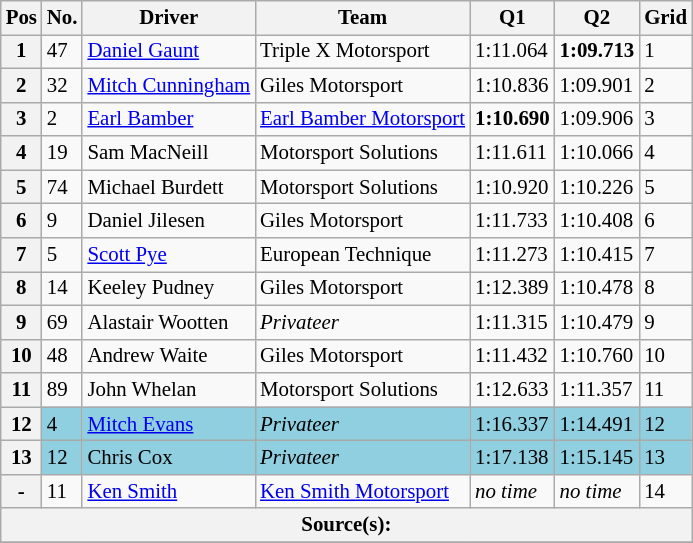<table class="wikitable" style="font-size: 87%;">
<tr>
<th>Pos</th>
<th>No.</th>
<th>Driver</th>
<th>Team</th>
<th>Q1</th>
<th>Q2</th>
<th>Grid</th>
</tr>
<tr>
<th>1</th>
<td>47</td>
<td> <a href='#'>Daniel Gaunt</a></td>
<td>Triple X Motorsport</td>
<td>1:11.064</td>
<td><strong>1:09.713</strong></td>
<td>1</td>
</tr>
<tr>
<th>2</th>
<td>32</td>
<td> <a href='#'>Mitch Cunningham</a></td>
<td>Giles Motorsport</td>
<td>1:10.836</td>
<td>1:09.901</td>
<td>2</td>
</tr>
<tr>
<th>3</th>
<td>2</td>
<td> <a href='#'>Earl Bamber</a></td>
<td><a href='#'>Earl Bamber Motorsport</a></td>
<td><strong>1:10.690</strong></td>
<td>1:09.906</td>
<td>3</td>
</tr>
<tr>
<th>4</th>
<td>19</td>
<td> Sam MacNeill</td>
<td>Motorsport Solutions</td>
<td>1:11.611</td>
<td>1:10.066</td>
<td>4</td>
</tr>
<tr>
<th>5</th>
<td>74</td>
<td> Michael Burdett</td>
<td>Motorsport Solutions</td>
<td>1:10.920</td>
<td>1:10.226</td>
<td>5</td>
</tr>
<tr>
<th>6</th>
<td>9</td>
<td> Daniel Jilesen</td>
<td>Giles Motorsport</td>
<td>1:11.733</td>
<td>1:10.408</td>
<td>6</td>
</tr>
<tr>
<th>7</th>
<td>5</td>
<td> <a href='#'>Scott Pye</a></td>
<td>European Technique</td>
<td>1:11.273</td>
<td>1:10.415</td>
<td>7</td>
</tr>
<tr>
<th>8</th>
<td>14</td>
<td> Keeley Pudney</td>
<td>Giles Motorsport</td>
<td>1:12.389</td>
<td>1:10.478</td>
<td>8</td>
</tr>
<tr>
<th>9</th>
<td>69</td>
<td> Alastair Wootten</td>
<td><em>Privateer</em></td>
<td>1:11.315</td>
<td>1:10.479</td>
<td>9</td>
</tr>
<tr>
<th>10</th>
<td>48</td>
<td> Andrew Waite</td>
<td>Giles Motorsport</td>
<td>1:11.432</td>
<td>1:10.760</td>
<td>10</td>
</tr>
<tr>
<th>11</th>
<td>89</td>
<td> John Whelan</td>
<td>Motorsport Solutions</td>
<td>1:12.633</td>
<td>1:11.357</td>
<td>11</td>
</tr>
<tr>
<th>12</th>
<td style="background:#8fcfdf;">4</td>
<td style="background:#8fcfdf;"> <a href='#'>Mitch Evans</a></td>
<td style="background:#8fcfdf;"><em>Privateer</em></td>
<td style="background:#8fcfdf;">1:16.337</td>
<td style="background:#8fcfdf;">1:14.491</td>
<td style="background:#8fcfdf;">12</td>
</tr>
<tr>
<th>13</th>
<td style="background:#8fcfdf;">12</td>
<td style="background:#8fcfdf;"> Chris Cox</td>
<td style="background:#8fcfdf;"><em>Privateer</em></td>
<td style="background:#8fcfdf;">1:17.138</td>
<td style="background:#8fcfdf;">1:15.145</td>
<td style="background:#8fcfdf;">13</td>
</tr>
<tr>
<th>-</th>
<td>11</td>
<td> <a href='#'>Ken Smith</a></td>
<td><a href='#'>Ken Smith Motorsport</a></td>
<td><em>no time</em></td>
<td><em>no time</em></td>
<td>14</td>
</tr>
<tr>
<th colspan=8>Source(s):</th>
</tr>
<tr>
</tr>
</table>
